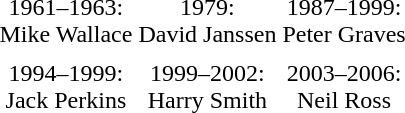<table style="text-align:center;" class="floatright">
<tr>
<td></td>
<td></td>
<td></td>
</tr>
<tr>
<td>1961–1963:<br>Mike Wallace</td>
<td>1979:<br>David Janssen</td>
<td>1987–1999:<br>Peter Graves</td>
</tr>
<tr>
<td></td>
<td></td>
<td></td>
</tr>
<tr>
<td>1994–1999:<br>Jack Perkins</td>
<td>1999–2002:<br>Harry Smith</td>
<td>2003–2006:<br>Neil Ross</td>
</tr>
</table>
